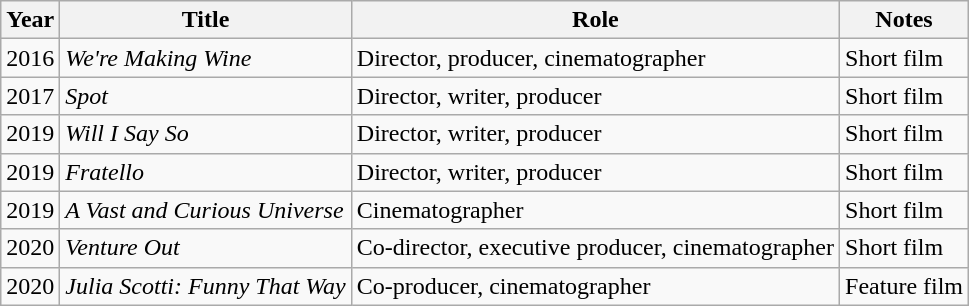<table class="wikitable sortable">
<tr>
<th>Year</th>
<th>Title</th>
<th>Role</th>
<th>Notes</th>
</tr>
<tr>
<td>2016</td>
<td><em>We're Making Wine</em></td>
<td>Director, producer, cinematographer</td>
<td>Short film</td>
</tr>
<tr>
<td>2017</td>
<td><em>Spot</em></td>
<td>Director, writer, producer</td>
<td>Short film</td>
</tr>
<tr>
<td>2019</td>
<td><em>Will I Say So</em></td>
<td>Director, writer, producer</td>
<td>Short film</td>
</tr>
<tr>
<td>2019</td>
<td><em>Fratello</em></td>
<td>Director, writer, producer</td>
<td>Short film</td>
</tr>
<tr>
<td>2019</td>
<td><em>A Vast and Curious Universe</em></td>
<td>Cinematographer</td>
<td>Short film</td>
</tr>
<tr>
<td>2020</td>
<td><em>Venture Out</em></td>
<td>Co-director, executive producer, cinematographer</td>
<td>Short film</td>
</tr>
<tr>
<td>2020</td>
<td><em>Julia Scotti: Funny That Way</em></td>
<td>Co-producer, cinematographer</td>
<td>Feature film</td>
</tr>
</table>
